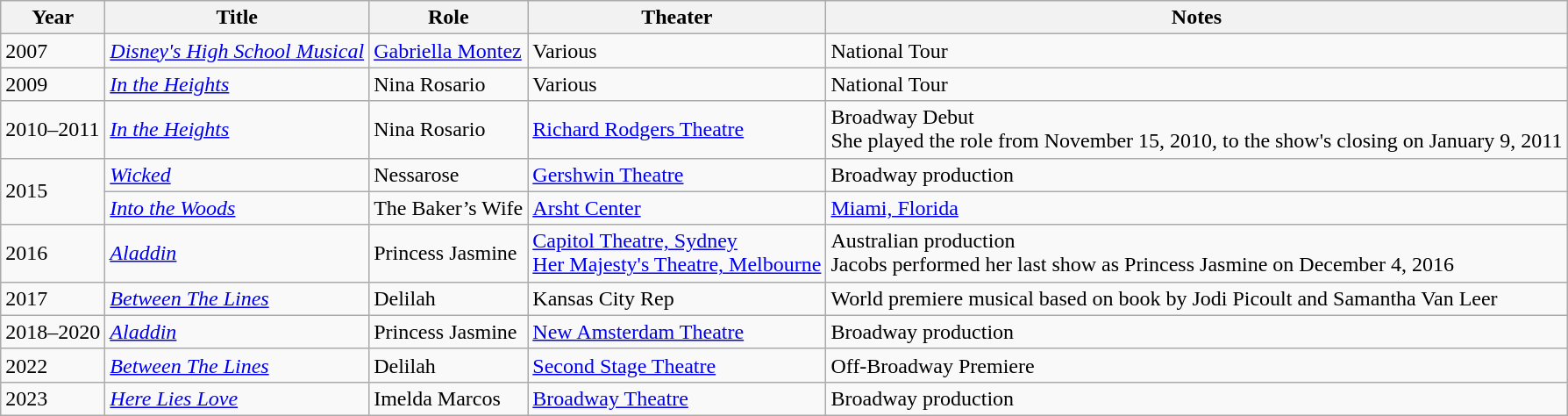<table class="wikitable sortable">
<tr>
<th>Year</th>
<th>Title</th>
<th>Role</th>
<th>Theater</th>
<th>Notes</th>
</tr>
<tr>
<td>2007</td>
<td><a href='#'><em>Disney's High School Musical</em></a></td>
<td><a href='#'>Gabriella Montez</a></td>
<td>Various</td>
<td>National Tour</td>
</tr>
<tr>
<td>2009</td>
<td><em><a href='#'>In the Heights</a></em></td>
<td>Nina Rosario</td>
<td>Various</td>
<td>National Tour</td>
</tr>
<tr>
<td>2010–2011</td>
<td><em><a href='#'>In the Heights</a></em></td>
<td>Nina Rosario</td>
<td><a href='#'>Richard Rodgers Theatre</a></td>
<td>Broadway Debut<br>She played the role from November 15, 2010, to the show's closing on January 9, 2011</td>
</tr>
<tr>
<td rowspan=2>2015</td>
<td><a href='#'><em>Wicked</em></a></td>
<td>Nessarose</td>
<td><a href='#'>Gershwin Theatre</a></td>
<td>Broadway production</td>
</tr>
<tr>
<td><em><a href='#'>Into the Woods</a></em></td>
<td>The Baker’s Wife</td>
<td><a href='#'>Arsht Center</a></td>
<td><a href='#'>Miami, Florida</a></td>
</tr>
<tr>
<td>2016</td>
<td><a href='#'><em>Aladdin</em></a></td>
<td>Princess Jasmine</td>
<td><a href='#'>Capitol Theatre, Sydney</a> <br><a href='#'>Her Majesty's Theatre, Melbourne</a></td>
<td>Australian production<br>Jacobs performed her last show as Princess Jasmine on December 4, 2016</td>
</tr>
<tr>
<td>2017</td>
<td><em><a href='#'>Between The Lines</a></em></td>
<td>Delilah</td>
<td>Kansas City Rep</td>
<td>World premiere musical based on book by Jodi Picoult and Samantha Van Leer</td>
</tr>
<tr>
<td>2018–2020</td>
<td><a href='#'><em>Aladdin</em></a></td>
<td>Princess Jasmine</td>
<td><a href='#'>New Amsterdam Theatre</a></td>
<td>Broadway production</td>
</tr>
<tr>
<td>2022</td>
<td><em><a href='#'>Between The Lines</a></em></td>
<td>Delilah</td>
<td><a href='#'>Second Stage Theatre</a></td>
<td>Off-Broadway Premiere</td>
</tr>
<tr>
<td>2023</td>
<td><em><a href='#'>Here Lies Love</a></em></td>
<td>Imelda Marcos</td>
<td><a href='#'>Broadway Theatre</a></td>
<td>Broadway production</td>
</tr>
</table>
